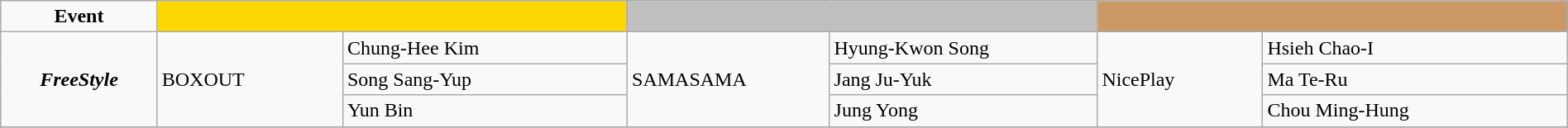<table class="wikitable" width=100%>
<tr>
<td style="text-align:center"  width=10%><strong>Event</strong></td>
<td colspan="2" style="text-align:center" bgcolor="gold" width=30%></td>
<td colspan="2" style="text-align:center" bgcolor="silver" width=30%></td>
<td colspan="2" style="text-align:center" bgcolor="CC9966" width=30%></td>
</tr>
<tr>
<td rowspan="3" align=center><strong><em>FreeStyle</em></strong></td>
<td rowspan="3">BOXOUT<br></td>
<td>Chung-Hee Kim</td>
<td rowspan="3">SAMASAMA<br></td>
<td>Hyung-Kwon Song</td>
<td rowspan="3">NicePlay<br></td>
<td>Hsieh Chao-I</td>
</tr>
<tr>
<td>Song Sang-Yup</td>
<td>Jang Ju-Yuk</td>
<td>Ma Te-Ru</td>
</tr>
<tr>
<td>Yun Bin</td>
<td>Jung Yong</td>
<td>Chou Ming-Hung</td>
</tr>
<tr>
</tr>
</table>
